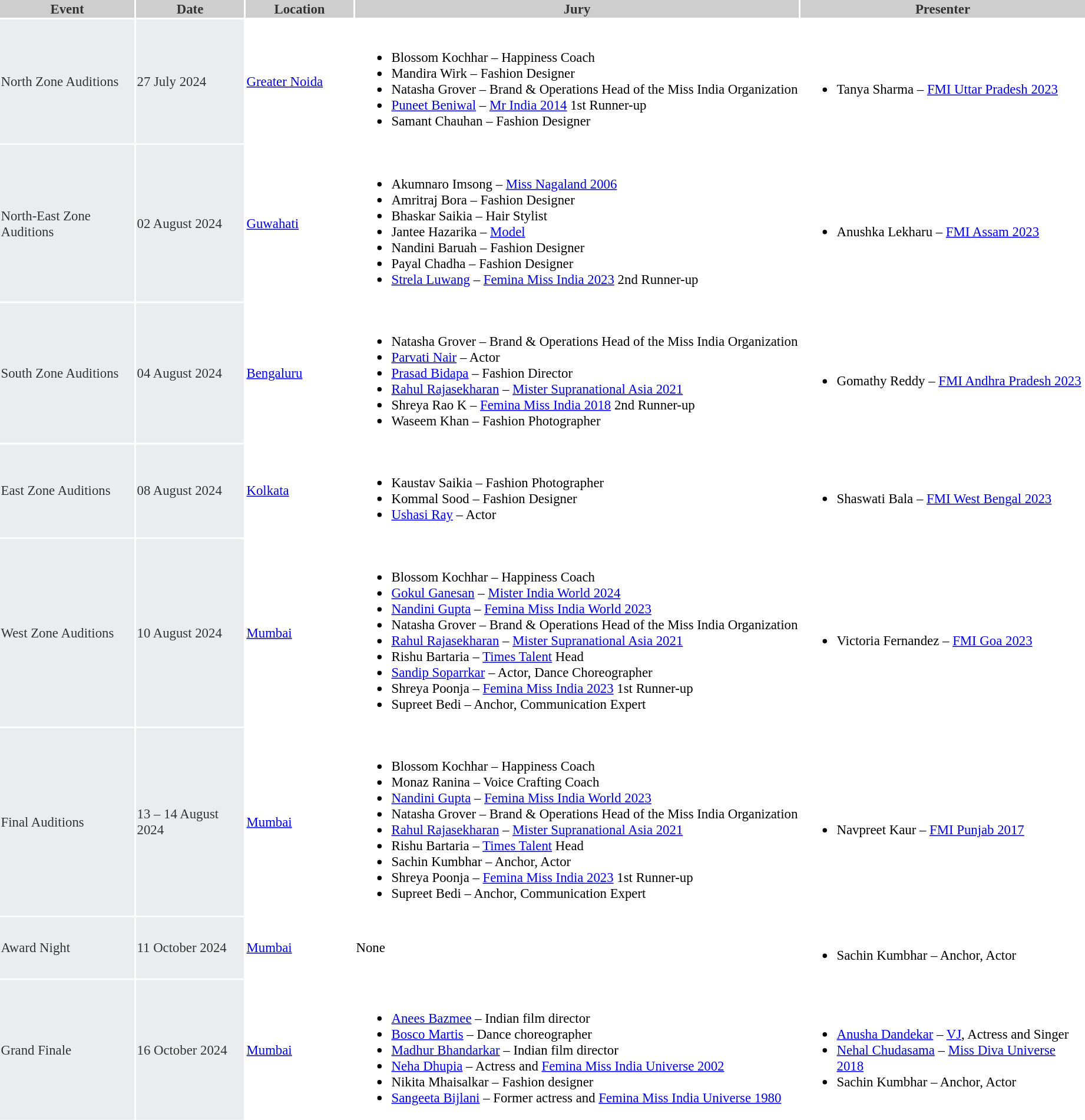<table class="toccolours" style="font-size: 95%">
<tr>
<th width=150px style = "background: #CECECE; color: #333333; text-align:center">Event</th>
<th width=120px style = "background: #CECECE; color: #333333; text-align:center">Date</th>
<th width=120px style = "background: #CECECE; color: #333333; text-align:center">Location</th>
<th width=500px style = "background: #CECECE; color: #333333; text-align:center">Jury</th>
<th width=320px style = "background: #CECECE; color: #333333; text-align:center">Presenter</th>
</tr>
<tr>
<td style = "background: #eaecf0; color:#333333; ">North Zone Auditions</td>
<td style = "background: #eaecf0; color:#333333; ">27 July 2024</td>
<td><a href='#'>Greater Noida</a></td>
<td><br><ul><li>Blossom Kochhar – Happiness Coach</li><li>Mandira Wirk – Fashion Designer</li><li>Natasha Grover – Brand & Operations Head of the Miss India Organization</li><li><a href='#'>Puneet Beniwal</a> – <a href='#'>Mr India 2014</a> 1st Runner-up</li><li>Samant Chauhan – Fashion Designer</li></ul></td>
<td><br><ul><li>Tanya Sharma – <a href='#'>FMI Uttar Pradesh 2023</a></li></ul></td>
</tr>
<tr>
<td style = "background: #eaecf0; color:#333333; ">North-East Zone Auditions</td>
<td style = "background: #eaecf0; color:#333333; ">02 August 2024</td>
<td><a href='#'>Guwahati</a></td>
<td><br><ul><li>Akumnaro Imsong – <a href='#'>Miss Nagaland 2006</a></li><li>Amritraj Bora – Fashion Designer</li><li>Bhaskar Saikia – Hair Stylist</li><li>Jantee Hazarika – <a href='#'>Model</a></li><li>Nandini Baruah – Fashion Designer</li><li>Payal Chadha – Fashion Designer</li><li><a href='#'>Strela Luwang</a> – <a href='#'>Femina Miss India 2023</a> 2nd Runner-up</li></ul></td>
<td><br><ul><li>Anushka Lekharu – <a href='#'>FMI Assam 2023</a></li></ul></td>
</tr>
<tr>
<td style = "background: #eaecf0; color:#333333; ">South Zone Auditions</td>
<td style = "background: #eaecf0; color:#333333; ">04 August 2024</td>
<td><a href='#'>Bengaluru</a></td>
<td><br><ul><li>Natasha Grover – Brand & Operations Head of the Miss India Organization</li><li><a href='#'>Parvati Nair</a> – Actor</li><li><a href='#'>Prasad Bidapa</a> – Fashion Director</li><li><a href='#'>Rahul Rajasekharan</a> – <a href='#'>Mister Supranational Asia 2021</a></li><li>Shreya Rao K – <a href='#'>Femina Miss India 2018</a> 2nd Runner-up</li><li>Waseem Khan – Fashion Photographer</li></ul></td>
<td><br><ul><li>Gomathy Reddy – <a href='#'>FMI Andhra Pradesh 2023</a></li></ul></td>
</tr>
<tr>
<td style = "background: #eaecf0; color:#333333; ">East Zone Auditions</td>
<td style = "background: #eaecf0; color:#333333; ">08 August 2024</td>
<td><a href='#'>Kolkata</a></td>
<td><br><ul><li>Kaustav Saikia – Fashion Photographer</li><li>Kommal Sood – Fashion Designer</li><li><a href='#'>Ushasi Ray</a> – Actor</li></ul></td>
<td><br><ul><li>Shaswati Bala – <a href='#'>FMI West Bengal 2023</a></li></ul></td>
</tr>
<tr>
<td style = "background: #eaecf0; color:#333333; ">West Zone Auditions</td>
<td style = "background: #eaecf0; color:#333333; ">10 August 2024</td>
<td><a href='#'>Mumbai</a></td>
<td><br><ul><li>Blossom Kochhar – Happiness Coach</li><li><a href='#'>Gokul Ganesan</a> – <a href='#'>Mister India World 2024</a></li><li><a href='#'>Nandini Gupta</a> – <a href='#'>Femina Miss India World 2023</a></li><li>Natasha Grover – Brand & Operations Head of the Miss India Organization</li><li><a href='#'>Rahul Rajasekharan</a> – <a href='#'>Mister Supranational Asia 2021</a></li><li>Rishu Bartaria – <a href='#'>Times Talent</a> Head</li><li><a href='#'>Sandip Soparrkar</a> – Actor, Dance Choreographer</li><li>Shreya Poonja – <a href='#'>Femina Miss India 2023</a> 1st Runner-up</li><li>Supreet Bedi – Anchor, Communication Expert</li></ul></td>
<td><br><ul><li>Victoria Fernandez – <a href='#'>FMI Goa 2023</a></li></ul></td>
</tr>
<tr>
<td style = "background: #eaecf0; color:#333333; ">Final Auditions</td>
<td style = "background: #eaecf0; color:#333333; ">13 – 14 August 2024</td>
<td><a href='#'>Mumbai</a></td>
<td><br><ul><li>Blossom Kochhar – Happiness Coach</li><li>Monaz Ranina – Voice Crafting Coach</li><li><a href='#'>Nandini Gupta</a> – <a href='#'>Femina Miss India World 2023</a></li><li>Natasha Grover – Brand & Operations Head of the Miss India Organization</li><li><a href='#'>Rahul Rajasekharan</a> – <a href='#'>Mister Supranational Asia 2021</a></li><li>Rishu Bartaria – <a href='#'>Times Talent</a> Head</li><li>Sachin Kumbhar – Anchor, Actor</li><li>Shreya Poonja – <a href='#'>Femina Miss India 2023</a> 1st Runner-up</li><li>Supreet Bedi – Anchor, Communication Expert</li></ul></td>
<td><br><ul><li>Navpreet Kaur – <a href='#'>FMI Punjab 2017</a></li></ul></td>
</tr>
<tr>
<td style = "background: #eaecf0; color:#333333; ">Award Night</td>
<td style = "background: #eaecf0; color:#333333; ">11 October 2024</td>
<td><a href='#'>Mumbai</a></td>
<td>None</td>
<td><br><ul><li>Sachin Kumbhar – Anchor, Actor</li></ul></td>
</tr>
<tr>
<td style = "background: #eaecf0; color:#333333; ">Grand Finale</td>
<td style = "background: #eaecf0; color:#333333; ">16 October 2024</td>
<td><a href='#'>Mumbai</a></td>
<td><br><ul><li><a href='#'>Anees Bazmee</a> – Indian film director</li><li><a href='#'>Bosco Martis</a> – Dance choreographer</li><li><a href='#'>Madhur Bhandarkar</a> – Indian film director</li><li><a href='#'>Neha Dhupia</a>  – Actress and <a href='#'>Femina Miss India Universe 2002</a></li><li>Nikita Mhaisalkar – Fashion designer</li><li><a href='#'>Sangeeta Bijlani</a> – Former actress and <a href='#'>Femina Miss India Universe 1980</a></li></ul></td>
<td><br><ul><li><a href='#'>Anusha Dandekar</a> – <a href='#'>VJ</a>, Actress and Singer</li><li><a href='#'>Nehal Chudasama</a> – <a href='#'>Miss Diva Universe 2018</a></li><li>Sachin Kumbhar – Anchor, Actor</li></ul></td>
</tr>
</table>
